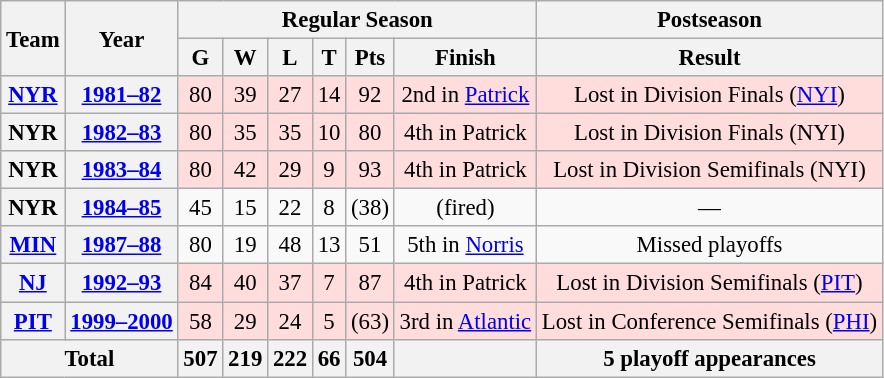<table class="wikitable" style="font-size: 95%; text-align:center;">
<tr>
<th rowspan="2">Team</th>
<th rowspan="2">Year</th>
<th colspan="6">Regular Season</th>
<th colspan="1">Postseason</th>
</tr>
<tr>
<th>G</th>
<th>W</th>
<th>L</th>
<th>T</th>
<th>Pts</th>
<th>Finish</th>
<th>Result</th>
</tr>
<tr style="background:#fdd;">
<th><a href='#'>NYR</a></th>
<th><a href='#'>1981–82</a></th>
<td>80</td>
<td>39</td>
<td>27</td>
<td>14</td>
<td>92</td>
<td>2nd in <a href='#'>Patrick</a></td>
<td>Lost in Division Finals (<a href='#'>NYI</a>)</td>
</tr>
<tr style="background:#fdd;">
<th>NYR</th>
<th><a href='#'>1982–83</a></th>
<td>80</td>
<td>35</td>
<td>35</td>
<td>10</td>
<td>80</td>
<td>4th in Patrick</td>
<td>Lost in Division Finals (NYI)</td>
</tr>
<tr style="background:#fdd;">
<th>NYR</th>
<th><a href='#'>1983–84</a></th>
<td>80</td>
<td>42</td>
<td>29</td>
<td>9</td>
<td>93</td>
<td>4th in Patrick</td>
<td>Lost in Division Semifinals (NYI)</td>
</tr>
<tr>
<th>NYR</th>
<th><a href='#'>1984–85</a></th>
<td>45</td>
<td>15</td>
<td>22</td>
<td>8</td>
<td>(38)</td>
<td>(fired)</td>
<td>—</td>
</tr>
<tr>
<th><a href='#'>MIN</a></th>
<th><a href='#'>1987–88</a></th>
<td>80</td>
<td>19</td>
<td>48</td>
<td>13</td>
<td>51</td>
<td>5th in <a href='#'>Norris</a></td>
<td>Missed playoffs</td>
</tr>
<tr style="background:#fdd;">
<th><a href='#'>NJ</a></th>
<th><a href='#'>1992–93</a></th>
<td>84</td>
<td>40</td>
<td>37</td>
<td>7</td>
<td>87</td>
<td>4th in Patrick</td>
<td>Lost in Division Semifinals (<a href='#'>PIT</a>)</td>
</tr>
<tr style="background:#fdd;">
<th><a href='#'>PIT</a></th>
<th><a href='#'>1999–2000</a></th>
<td>58</td>
<td>29</td>
<td>24</td>
<td>5</td>
<td>(63)</td>
<td>3rd in <a href='#'>Atlantic</a></td>
<td>Lost in Conference Semifinals (<a href='#'>PHI</a>)</td>
</tr>
<tr>
<th colspan="2">Total</th>
<th>507</th>
<th>219</th>
<th>222</th>
<th>66</th>
<th>504</th>
<th> </th>
<th>5 playoff appearances</th>
</tr>
</table>
